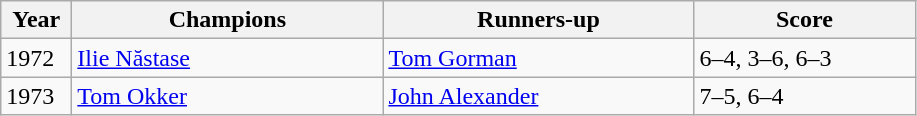<table class="wikitable">
<tr>
<th style="width:40px">Year</th>
<th style="width:200px">Champions</th>
<th style="width:200px">Runners-up</th>
<th style="width:140px" class="unsortable">Score</th>
</tr>
<tr>
<td>1972</td>
<td> <a href='#'>Ilie Năstase</a></td>
<td> <a href='#'>Tom Gorman</a></td>
<td>6–4, 3–6, 6–3</td>
</tr>
<tr>
<td>1973</td>
<td>  <a href='#'>Tom Okker</a></td>
<td>  <a href='#'>John Alexander</a></td>
<td>7–5, 6–4</td>
</tr>
</table>
